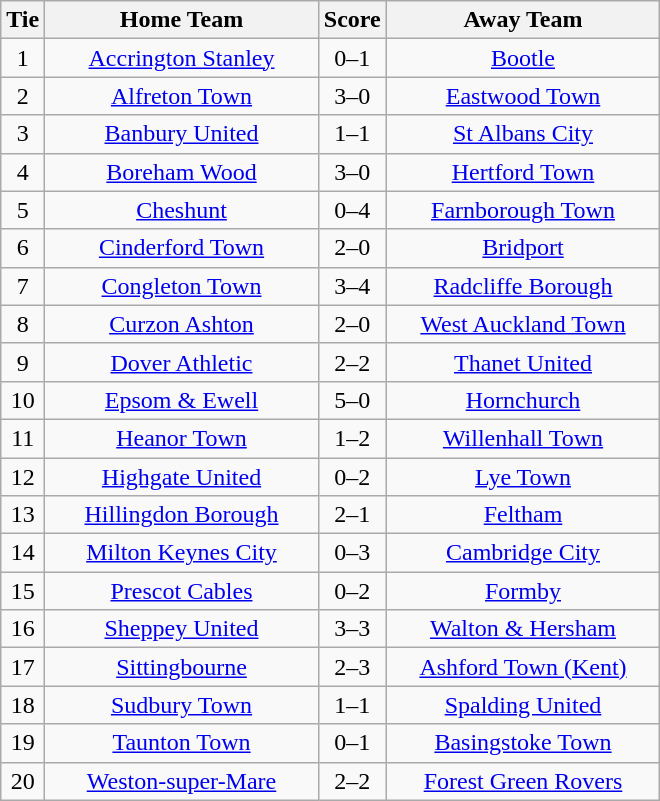<table class="wikitable" style="text-align:center;">
<tr>
<th width=20>Tie</th>
<th width=175>Home Team</th>
<th width=20>Score</th>
<th width=175>Away Team</th>
</tr>
<tr>
<td>1</td>
<td><a href='#'>Accrington Stanley</a></td>
<td>0–1</td>
<td><a href='#'>Bootle</a></td>
</tr>
<tr>
<td>2</td>
<td><a href='#'>Alfreton Town</a></td>
<td>3–0</td>
<td><a href='#'>Eastwood Town</a></td>
</tr>
<tr>
<td>3</td>
<td><a href='#'>Banbury United</a></td>
<td>1–1</td>
<td><a href='#'>St Albans City</a></td>
</tr>
<tr>
<td>4</td>
<td><a href='#'>Boreham Wood</a></td>
<td>3–0</td>
<td><a href='#'>Hertford Town</a></td>
</tr>
<tr>
<td>5</td>
<td><a href='#'>Cheshunt</a></td>
<td>0–4</td>
<td><a href='#'>Farnborough Town</a></td>
</tr>
<tr>
<td>6</td>
<td><a href='#'>Cinderford Town</a></td>
<td>2–0</td>
<td><a href='#'>Bridport</a></td>
</tr>
<tr>
<td>7</td>
<td><a href='#'>Congleton Town</a></td>
<td>3–4</td>
<td><a href='#'>Radcliffe Borough</a></td>
</tr>
<tr>
<td>8</td>
<td><a href='#'>Curzon Ashton</a></td>
<td>2–0</td>
<td><a href='#'>West Auckland Town</a></td>
</tr>
<tr>
<td>9</td>
<td><a href='#'>Dover Athletic</a></td>
<td>2–2</td>
<td><a href='#'>Thanet United</a></td>
</tr>
<tr>
<td>10</td>
<td><a href='#'>Epsom & Ewell</a></td>
<td>5–0</td>
<td><a href='#'>Hornchurch</a></td>
</tr>
<tr>
<td>11</td>
<td><a href='#'>Heanor Town</a></td>
<td>1–2</td>
<td><a href='#'>Willenhall Town</a></td>
</tr>
<tr>
<td>12</td>
<td><a href='#'>Highgate United</a></td>
<td>0–2</td>
<td><a href='#'>Lye Town</a></td>
</tr>
<tr>
<td>13</td>
<td><a href='#'>Hillingdon Borough</a></td>
<td>2–1</td>
<td><a href='#'>Feltham</a></td>
</tr>
<tr>
<td>14</td>
<td><a href='#'>Milton Keynes City</a></td>
<td>0–3</td>
<td><a href='#'>Cambridge City</a></td>
</tr>
<tr>
<td>15</td>
<td><a href='#'>Prescot Cables</a></td>
<td>0–2</td>
<td><a href='#'>Formby</a></td>
</tr>
<tr>
<td>16</td>
<td><a href='#'>Sheppey United</a></td>
<td>3–3</td>
<td><a href='#'>Walton & Hersham</a></td>
</tr>
<tr>
<td>17</td>
<td><a href='#'>Sittingbourne</a></td>
<td>2–3</td>
<td><a href='#'>Ashford Town (Kent)</a></td>
</tr>
<tr>
<td>18</td>
<td><a href='#'>Sudbury Town</a></td>
<td>1–1</td>
<td><a href='#'>Spalding United</a></td>
</tr>
<tr>
<td>19</td>
<td><a href='#'>Taunton Town</a></td>
<td>0–1</td>
<td><a href='#'>Basingstoke Town</a></td>
</tr>
<tr>
<td>20</td>
<td><a href='#'>Weston-super-Mare</a></td>
<td>2–2</td>
<td><a href='#'>Forest Green Rovers</a></td>
</tr>
</table>
